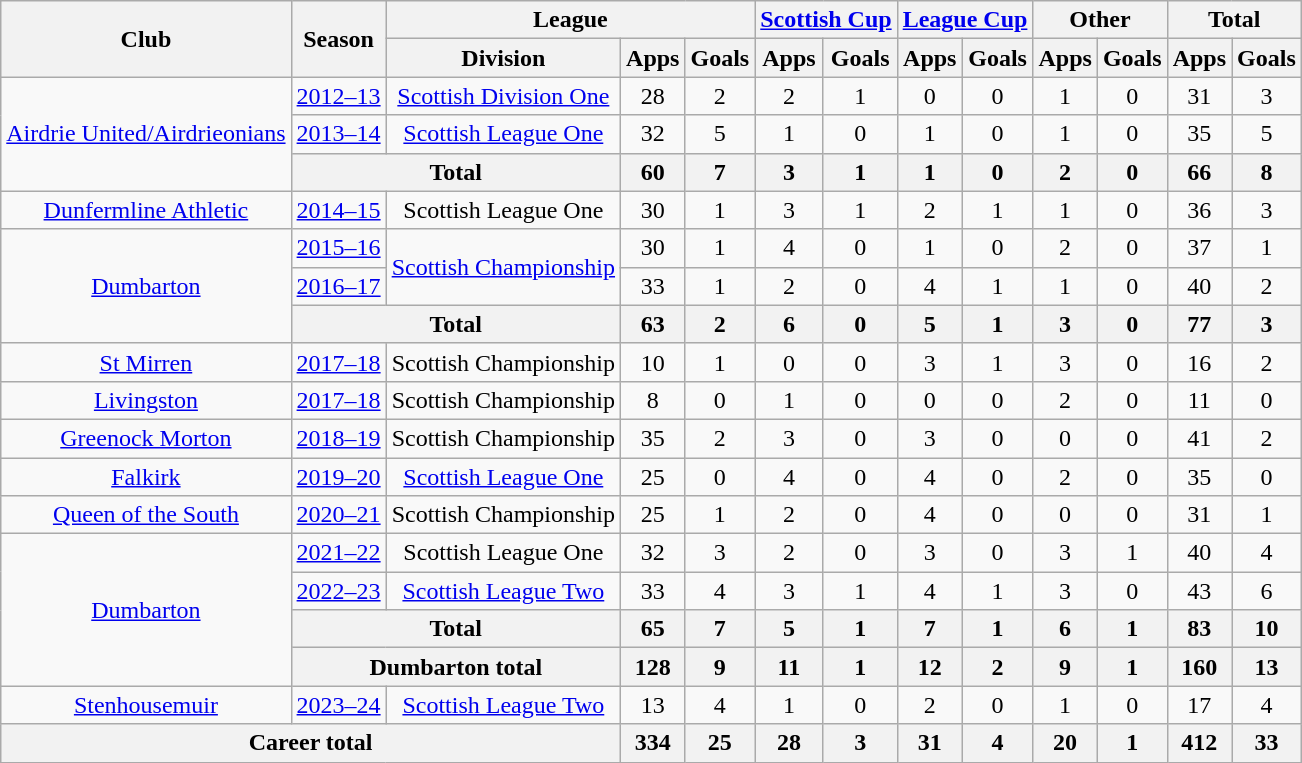<table class="wikitable" style="text-align: center">
<tr>
<th rowspan="2">Club</th>
<th rowspan="2">Season</th>
<th colspan="3">League</th>
<th colspan="2"><a href='#'>Scottish Cup</a></th>
<th colspan="2"><a href='#'>League Cup</a></th>
<th colspan="2">Other</th>
<th colspan="2">Total</th>
</tr>
<tr>
<th>Division</th>
<th>Apps</th>
<th>Goals</th>
<th>Apps</th>
<th>Goals</th>
<th>Apps</th>
<th>Goals</th>
<th>Apps</th>
<th>Goals</th>
<th>Apps</th>
<th>Goals</th>
</tr>
<tr>
<td rowspan="3"><a href='#'>Airdrie United/Airdrieonians</a></td>
<td><a href='#'>2012–13</a></td>
<td><a href='#'>Scottish Division One</a></td>
<td>28</td>
<td>2</td>
<td>2</td>
<td>1</td>
<td>0</td>
<td>0</td>
<td>1</td>
<td>0</td>
<td>31</td>
<td>3</td>
</tr>
<tr>
<td><a href='#'>2013–14</a></td>
<td><a href='#'>Scottish League One</a></td>
<td>32</td>
<td>5</td>
<td>1</td>
<td>0</td>
<td>1</td>
<td>0</td>
<td>1</td>
<td>0</td>
<td>35</td>
<td>5</td>
</tr>
<tr>
<th colspan="2">Total</th>
<th>60</th>
<th>7</th>
<th>3</th>
<th>1</th>
<th>1</th>
<th>0</th>
<th>2</th>
<th>0</th>
<th>66</th>
<th>8</th>
</tr>
<tr>
<td><a href='#'>Dunfermline Athletic</a></td>
<td><a href='#'>2014–15</a></td>
<td>Scottish League One</td>
<td>30</td>
<td>1</td>
<td>3</td>
<td>1</td>
<td>2</td>
<td>1</td>
<td>1</td>
<td>0</td>
<td>36</td>
<td>3</td>
</tr>
<tr>
<td rowspan="3"><a href='#'>Dumbarton</a></td>
<td><a href='#'>2015–16</a></td>
<td rowspan="2"><a href='#'>Scottish Championship</a></td>
<td>30</td>
<td>1</td>
<td>4</td>
<td>0</td>
<td>1</td>
<td>0</td>
<td>2</td>
<td>0</td>
<td>37</td>
<td>1</td>
</tr>
<tr>
<td><a href='#'>2016–17</a></td>
<td>33</td>
<td>1</td>
<td>2</td>
<td>0</td>
<td>4</td>
<td>1</td>
<td>1</td>
<td>0</td>
<td>40</td>
<td>2</td>
</tr>
<tr>
<th colspan="2">Total</th>
<th>63</th>
<th>2</th>
<th>6</th>
<th>0</th>
<th>5</th>
<th>1</th>
<th>3</th>
<th>0</th>
<th>77</th>
<th>3</th>
</tr>
<tr>
<td><a href='#'>St Mirren</a></td>
<td><a href='#'>2017–18</a></td>
<td>Scottish Championship</td>
<td>10</td>
<td>1</td>
<td>0</td>
<td>0</td>
<td>3</td>
<td>1</td>
<td>3</td>
<td>0</td>
<td>16</td>
<td>2</td>
</tr>
<tr>
<td><a href='#'>Livingston</a></td>
<td><a href='#'>2017–18</a></td>
<td>Scottish Championship</td>
<td>8</td>
<td>0</td>
<td>1</td>
<td>0</td>
<td>0</td>
<td>0</td>
<td>2</td>
<td>0</td>
<td>11</td>
<td>0</td>
</tr>
<tr>
<td><a href='#'>Greenock Morton</a></td>
<td><a href='#'>2018–19</a></td>
<td>Scottish Championship</td>
<td>35</td>
<td>2</td>
<td>3</td>
<td>0</td>
<td>3</td>
<td>0</td>
<td>0</td>
<td>0</td>
<td>41</td>
<td>2</td>
</tr>
<tr>
<td><a href='#'>Falkirk</a></td>
<td><a href='#'>2019–20</a></td>
<td><a href='#'>Scottish League One</a></td>
<td>25</td>
<td>0</td>
<td>4</td>
<td>0</td>
<td>4</td>
<td>0</td>
<td>2</td>
<td>0</td>
<td>35</td>
<td>0</td>
</tr>
<tr>
<td><a href='#'>Queen of the South</a></td>
<td><a href='#'>2020–21</a></td>
<td>Scottish Championship</td>
<td>25</td>
<td>1</td>
<td>2</td>
<td>0</td>
<td>4</td>
<td>0</td>
<td>0</td>
<td>0</td>
<td>31</td>
<td>1</td>
</tr>
<tr>
<td rowspan="4"><a href='#'>Dumbarton</a></td>
<td><a href='#'>2021–22</a></td>
<td>Scottish League One</td>
<td>32</td>
<td>3</td>
<td>2</td>
<td>0</td>
<td>3</td>
<td>0</td>
<td>3</td>
<td>1</td>
<td>40</td>
<td>4</td>
</tr>
<tr>
<td><a href='#'>2022–23</a></td>
<td><a href='#'>Scottish League Two</a></td>
<td>33</td>
<td>4</td>
<td>3</td>
<td>1</td>
<td>4</td>
<td>1</td>
<td>3</td>
<td>0</td>
<td>43</td>
<td>6</td>
</tr>
<tr>
<th colspan="2">Total</th>
<th>65</th>
<th>7</th>
<th>5</th>
<th>1</th>
<th>7</th>
<th>1</th>
<th>6</th>
<th>1</th>
<th>83</th>
<th>10</th>
</tr>
<tr>
<th colspan="2">Dumbarton total</th>
<th>128</th>
<th>9</th>
<th>11</th>
<th>1</th>
<th>12</th>
<th>2</th>
<th>9</th>
<th>1</th>
<th>160</th>
<th>13</th>
</tr>
<tr>
<td><a href='#'>Stenhousemuir</a></td>
<td><a href='#'>2023–24</a></td>
<td><a href='#'>Scottish League Two</a></td>
<td>13</td>
<td>4</td>
<td>1</td>
<td>0</td>
<td>2</td>
<td>0</td>
<td>1</td>
<td>0</td>
<td>17</td>
<td>4</td>
</tr>
<tr>
<th colspan="3">Career total</th>
<th>334</th>
<th>25</th>
<th>28</th>
<th>3</th>
<th>31</th>
<th>4</th>
<th>20</th>
<th>1</th>
<th>412</th>
<th>33</th>
</tr>
</table>
